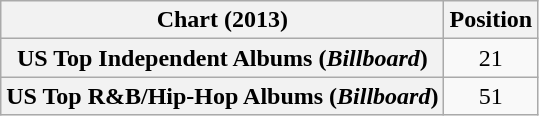<table class="wikitable sortable plainrowheaders" style="text-align:center">
<tr>
<th scope="col">Chart (2013)</th>
<th scope="col">Position</th>
</tr>
<tr>
<th scope="row">US Top Independent Albums (<em>Billboard</em>)</th>
<td>21</td>
</tr>
<tr>
<th scope="row">US Top R&B/Hip-Hop Albums (<em>Billboard</em>)</th>
<td>51</td>
</tr>
</table>
